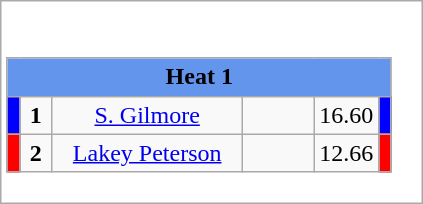<table class="wikitable" style="background:#fff;">
<tr>
<td><div><br><table class="wikitable">
<tr>
<td colspan="6"  style="text-align:center; background:#6495ed;"><strong>Heat 1</strong></td>
</tr>
<tr>
<td style="width:01px; background: #00f;"></td>
<td style="width:14px; text-align:center;"><strong>1</strong></td>
<td style="width:120px; text-align:center;"><a href='#'>S. Gilmore</a></td>
<td style="width:40px; text-align:center;"></td>
<td style="width:20px; text-align:center;">16.60</td>
<td style="width:01px; background: #00f;"></td>
</tr>
<tr>
<td style="width:01px; background: #f00;"></td>
<td style="width:14px; text-align:center;"><strong>2</strong></td>
<td style="width:120px; text-align:center;"><a href='#'>Lakey Peterson</a></td>
<td style="width:40px; text-align:center;"></td>
<td style="width:20px; text-align:center;">12.66</td>
<td style="width:01px; background: #f00;"></td>
</tr>
</table>
</div></td>
</tr>
</table>
